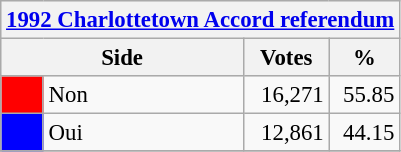<table class="wikitable" style="font-size: 95%; clear:both">
<tr style="background-color:#E9E9E9">
<th colspan=4><a href='#'>1992 Charlottetown Accord referendum</a></th>
</tr>
<tr style="background-color:#E9E9E9">
<th colspan=2 style="width: 130px">Side</th>
<th style="width: 50px">Votes</th>
<th style="width: 40px">%</th>
</tr>
<tr>
<td bgcolor="red"></td>
<td>Non</td>
<td align="right">16,271</td>
<td align="right">55.85</td>
</tr>
<tr>
<td bgcolor="blue"></td>
<td>Oui</td>
<td align="right">12,861</td>
<td align="right">44.15</td>
</tr>
<tr>
</tr>
</table>
